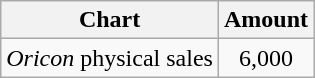<table class="wikitable">
<tr>
<th>Chart</th>
<th>Amount</th>
</tr>
<tr>
<td><em>Oricon</em> physical sales</td>
<td align="center">6,000</td>
</tr>
</table>
